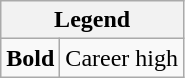<table class="wikitable mw-collapsible mw-collapsed">
<tr>
<th colspan="2">Legend</th>
</tr>
<tr>
<td><strong>Bold</strong></td>
<td>Career high</td>
</tr>
</table>
